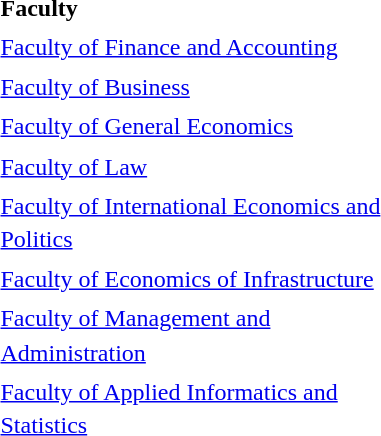<table class="toccolours" style="float:right; margin-left:1em; font-size:100%; line-height:1.4em; width:280px;">
<tr>
<td><strong>Faculty</strong></td>
<td></td>
</tr>
<tr>
<td><a href='#'>Faculty of Finance and Accounting</a></td>
<td></td>
</tr>
<tr>
<td><a href='#'>Faculty of Business</a></td>
<td></td>
</tr>
<tr>
<td><a href='#'>Faculty of General Economics</a></td>
<td></td>
</tr>
<tr>
<td><a href='#'>Faculty of Law</a></td>
<td></td>
</tr>
<tr>
<td><a href='#'>Faculty of International Economics and Politics</a></td>
<td></td>
</tr>
<tr>
<td><a href='#'>Faculty of Economics of Infrastructure</a></td>
<td></td>
</tr>
<tr>
<td><a href='#'>Faculty of Management and Administration</a></td>
<td></td>
</tr>
<tr>
<td><a href='#'>Faculty of Applied Informatics and Statistics</a></td>
<td></td>
</tr>
</table>
